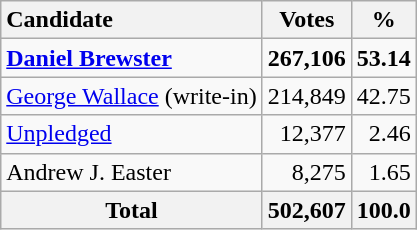<table class="wikitable sortable" style="text-align:right;">
<tr>
<th style="text-align:left;">Candidate</th>
<th>Votes</th>
<th>%</th>
</tr>
<tr>
<td style="text-align:left;" data-sort-name="Brewster, Daniel B."><strong><a href='#'>Daniel Brewster</a></strong></td>
<td><strong>267,106</strong></td>
<td><strong>53.14</strong></td>
</tr>
<tr>
<td style="text-align:left;" data-sort-name="Wallace, George"><a href='#'>George Wallace</a> (write-in)</td>
<td>214,849</td>
<td>42.75</td>
</tr>
<tr>
<td style="text-align:left;" data-sort-name="Unpledged"><a href='#'>Unpledged</a></td>
<td>12,377</td>
<td>2.46</td>
</tr>
<tr>
<td style="text-align:left;" data-sort-name="Easter, Andrew J.">Andrew J. Easter</td>
<td>8,275</td>
<td>1.65</td>
</tr>
<tr>
<th>Total</th>
<th>502,607</th>
<th>100.0</th>
</tr>
</table>
